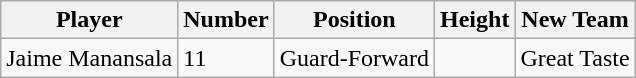<table class="wikitable">
<tr>
<th>Player</th>
<th>Number</th>
<th>Position</th>
<th>Height</th>
<th>New Team</th>
</tr>
<tr>
<td>Jaime Manansala</td>
<td>11</td>
<td>Guard-Forward</td>
<td></td>
<td>Great Taste</td>
</tr>
</table>
